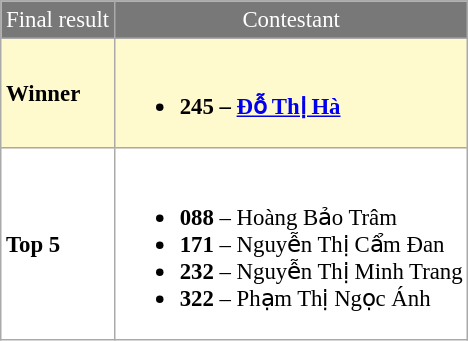<table class="sortable" border="5" cellpadding="3" cellspacing="0" style="margin: 1em 1em 1em 0; background: #FFFFFF; border: 1px #aaa solid; border-collapse: collapse; font-size: 95%;">
<tr bgcolor="#787878" style="color:#FFFFFF" align="center">
<td>Final result</td>
<td>Contestant</td>
</tr>
<tr style="background-color:#FFFACD; font-weight: bold">
<td><strong>Winner</strong></td>
<td><br><ul><li><strong>245</strong> – <a href='#'>Đỗ Thị Hà</a></li></ul></td>
</tr>
<tr>
<td><strong>Top 5</strong></td>
<td><br><ul><li><strong>088</strong> – Hoàng Bảo Trâm</li><li><strong>171</strong> – Nguyễn Thị Cẩm Đan</li><li><strong>232</strong> – Nguyễn Thị Minh Trang</li><li><strong>322</strong> – Phạm Thị Ngọc Ánh</li></ul></td>
</tr>
</table>
